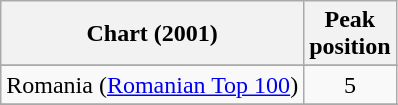<table class="wikitable sortable">
<tr>
<th>Chart (2001)</th>
<th>Peak<br>position</th>
</tr>
<tr>
</tr>
<tr>
</tr>
<tr>
</tr>
<tr>
</tr>
<tr>
<td>Romania (<a href='#'>Romanian Top 100</a>)</td>
<td align="center">5</td>
</tr>
<tr>
</tr>
<tr>
</tr>
</table>
